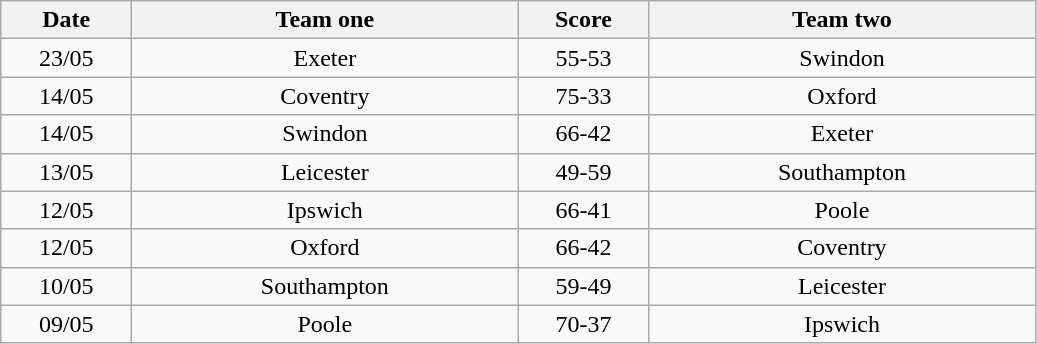<table class="wikitable" style="text-align: center">
<tr>
<th width=80>Date</th>
<th width=250>Team one</th>
<th width=80>Score</th>
<th width=250>Team two</th>
</tr>
<tr>
<td>23/05</td>
<td>Exeter</td>
<td>55-53</td>
<td>Swindon</td>
</tr>
<tr>
<td>14/05</td>
<td>Coventry</td>
<td>75-33</td>
<td>Oxford</td>
</tr>
<tr>
<td>14/05</td>
<td>Swindon</td>
<td>66-42</td>
<td>Exeter</td>
</tr>
<tr>
<td>13/05</td>
<td>Leicester</td>
<td>49-59</td>
<td>Southampton</td>
</tr>
<tr>
<td>12/05</td>
<td>Ipswich</td>
<td>66-41</td>
<td>Poole</td>
</tr>
<tr>
<td>12/05</td>
<td>Oxford</td>
<td>66-42</td>
<td>Coventry</td>
</tr>
<tr>
<td>10/05</td>
<td>Southampton</td>
<td>59-49</td>
<td>Leicester</td>
</tr>
<tr>
<td>09/05</td>
<td>Poole</td>
<td>70-37</td>
<td>Ipswich</td>
</tr>
</table>
